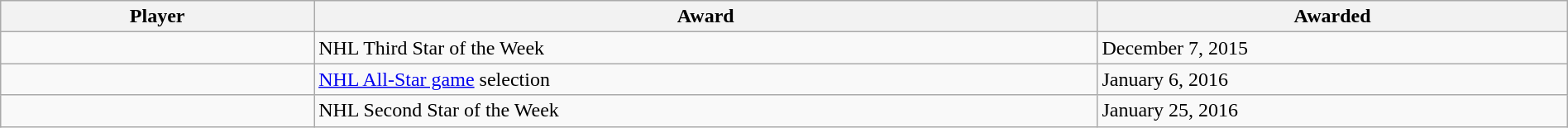<table class="wikitable sortable" style="width:100%;">
<tr>
<th style="width:20%;">Player</th>
<th style="width:50%;">Award</th>
<th style="width:30%;" data-sort-type="date">Awarded</th>
</tr>
<tr>
<td></td>
<td>NHL Third Star of the Week</td>
<td>December 7, 2015</td>
</tr>
<tr>
<td></td>
<td><a href='#'>NHL All-Star game</a> selection</td>
<td>January 6, 2016</td>
</tr>
<tr>
<td></td>
<td>NHL Second Star of the Week</td>
<td>January 25, 2016</td>
</tr>
</table>
